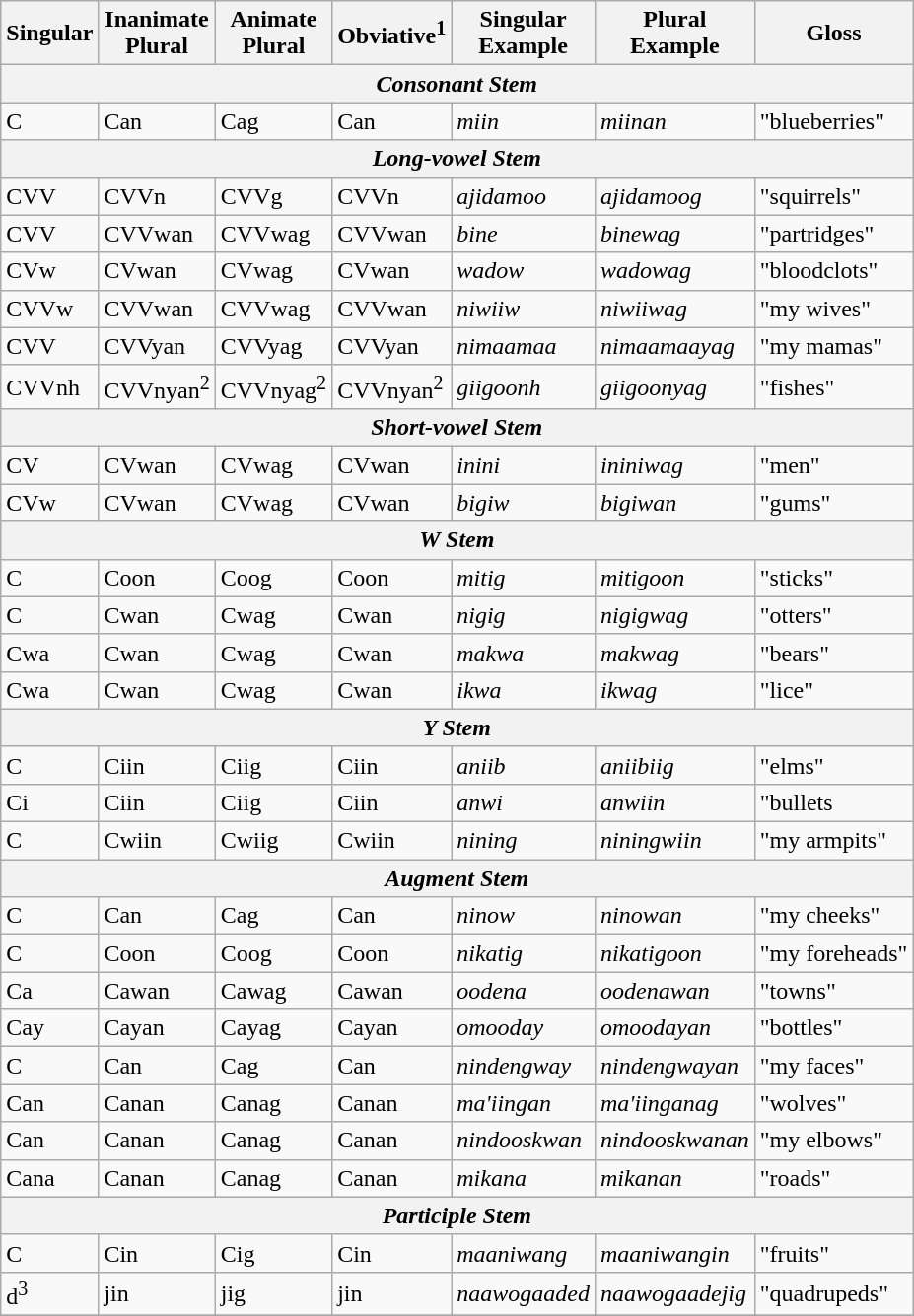<table class="wikitable">
<tr>
<th><strong>Singular</strong></th>
<th><strong>Inanimate<br>Plural</strong></th>
<th><strong>Animate<br>Plural</strong></th>
<th><strong>Obviative</strong><sup>1</sup></th>
<th><strong>Singular<br>Example</strong></th>
<th><strong>Plural<br>Example</strong></th>
<th><strong>Gloss</strong></th>
</tr>
<tr>
<th colspan=7><strong><em>Consonant Stem</em></strong></th>
</tr>
<tr>
<td>C</td>
<td>Can</td>
<td>Cag</td>
<td>Can</td>
<td><em>miin</em></td>
<td><em>miinan</em></td>
<td>"blueberries"</td>
</tr>
<tr>
<th colspan=7><strong><em>Long-vowel Stem</em></strong></th>
</tr>
<tr>
<td>CVV</td>
<td>CVVn</td>
<td>CVVg</td>
<td>CVVn</td>
<td><em>ajidamoo</em></td>
<td><em>ajidamoog</em></td>
<td>"squirrels"</td>
</tr>
<tr>
<td>CVV</td>
<td>CVVwan</td>
<td>CVVwag</td>
<td>CVVwan</td>
<td><em>bine</em></td>
<td><em>binewag</em></td>
<td>"partridges"</td>
</tr>
<tr>
<td>CVw</td>
<td>CVwan</td>
<td>CVwag</td>
<td>CVwan</td>
<td><em>wadow</em></td>
<td><em>wadowag</em></td>
<td>"bloodclots"</td>
</tr>
<tr>
<td>CVVw</td>
<td>CVVwan</td>
<td>CVVwag</td>
<td>CVVwan</td>
<td><em>niwiiw</em></td>
<td><em>niwiiwag</em></td>
<td>"my wives"</td>
</tr>
<tr>
<td>CVV</td>
<td>CVVyan</td>
<td>CVVyag</td>
<td>CVVyan</td>
<td><em>nimaamaa</em></td>
<td><em>nimaamaayag</em></td>
<td>"my mamas"</td>
</tr>
<tr>
<td>CVVnh</td>
<td>CVVnyan<sup>2</sup></td>
<td>CVVnyag<sup>2</sup></td>
<td>CVVnyan<sup>2</sup></td>
<td><em>giigoonh</em></td>
<td><em>giigoonyag</em></td>
<td>"fishes"</td>
</tr>
<tr>
<th colspan=7><strong><em>Short-vowel Stem</em></strong></th>
</tr>
<tr>
<td>CV</td>
<td>CVwan</td>
<td>CVwag</td>
<td>CVwan</td>
<td><em>inini</em></td>
<td><em>ininiwag</em></td>
<td>"men"</td>
</tr>
<tr>
<td>CVw</td>
<td>CVwan</td>
<td>CVwag</td>
<td>CVwan</td>
<td><em>bigiw</em></td>
<td><em>bigiwan</em></td>
<td>"gums"</td>
</tr>
<tr>
<th colspan=7><strong><em>W Stem</em></strong></th>
</tr>
<tr>
<td>C</td>
<td>Coon</td>
<td>Coog</td>
<td>Coon</td>
<td><em>mitig</em></td>
<td><em>mitigoon</em></td>
<td>"sticks"</td>
</tr>
<tr>
<td>C</td>
<td>Cwan</td>
<td>Cwag</td>
<td>Cwan</td>
<td><em>nigig</em></td>
<td><em>nigigwag</em></td>
<td>"otters"</td>
</tr>
<tr>
<td>Cwa</td>
<td>Cwan</td>
<td>Cwag</td>
<td>Cwan</td>
<td><em>makwa</em></td>
<td><em>makwag</em></td>
<td>"bears"</td>
</tr>
<tr>
<td>Cwa</td>
<td>Cwan</td>
<td>Cwag</td>
<td>Cwan</td>
<td><em>ikwa</em></td>
<td><em>ikwag</em></td>
<td>"lice"</td>
</tr>
<tr>
<th colspan=7><strong><em>Y Stem</em></strong></th>
</tr>
<tr>
<td>C</td>
<td>Ciin</td>
<td>Ciig</td>
<td>Ciin</td>
<td><em>aniib</em></td>
<td><em>aniibiig</em></td>
<td>"elms"</td>
</tr>
<tr>
<td>Ci</td>
<td>Ciin</td>
<td>Ciig</td>
<td>Ciin</td>
<td><em>anwi</em></td>
<td><em>anwiin</em></td>
<td>"bullets</td>
</tr>
<tr>
<td>C</td>
<td>Cwiin</td>
<td>Cwiig</td>
<td>Cwiin</td>
<td><em>nining</em></td>
<td><em>niningwiin</em></td>
<td>"my armpits"</td>
</tr>
<tr>
<th colspan=7><strong><em>Augment Stem</em></strong></th>
</tr>
<tr>
<td>C</td>
<td>Can</td>
<td>Cag</td>
<td>Can</td>
<td><em>ninow</em></td>
<td><em>ninowan</em></td>
<td>"my cheeks"</td>
</tr>
<tr>
<td>C</td>
<td>Coon</td>
<td>Coog</td>
<td>Coon</td>
<td><em>nikatig</em></td>
<td><em>nikatigoon</em></td>
<td>"my foreheads"</td>
</tr>
<tr>
<td>Ca</td>
<td>Cawan</td>
<td>Cawag</td>
<td>Cawan</td>
<td><em>oodena</em></td>
<td><em>oodenawan</em></td>
<td>"towns"</td>
</tr>
<tr>
<td>Cay</td>
<td>Cayan</td>
<td>Cayag</td>
<td>Cayan</td>
<td><em>omooday</em></td>
<td><em>omoodayan</em></td>
<td>"bottles"</td>
</tr>
<tr>
<td>C</td>
<td>Can</td>
<td>Cag</td>
<td>Can</td>
<td><em>nindengway</em></td>
<td><em>nindengwayan</em></td>
<td>"my faces"</td>
</tr>
<tr>
<td>Can</td>
<td>Canan</td>
<td>Canag</td>
<td>Canan</td>
<td><em>ma'iingan</em></td>
<td><em>ma'iinganag</em></td>
<td>"wolves"</td>
</tr>
<tr>
<td>Can</td>
<td>Canan</td>
<td>Canag</td>
<td>Canan</td>
<td><em>nindooskwan</em></td>
<td><em>nindooskwanan</em></td>
<td>"my elbows"</td>
</tr>
<tr>
<td>Cana</td>
<td>Canan</td>
<td>Canag</td>
<td>Canan</td>
<td><em>mikana</em></td>
<td><em>mikanan</em></td>
<td>"roads"</td>
</tr>
<tr>
<th colspan=7><strong><em>Participle Stem</em></strong></th>
</tr>
<tr>
<td>C</td>
<td>Cin</td>
<td>Cig</td>
<td>Cin</td>
<td><em>maaniwang</em></td>
<td><em>maaniwangin</em></td>
<td>"fruits"</td>
</tr>
<tr>
<td>d<sup>3</sup></td>
<td>jin</td>
<td>jig</td>
<td>jin</td>
<td><em>naawogaaded</em></td>
<td><em>naawogaadejig</em></td>
<td>"quadrupeds"</td>
</tr>
<tr>
</tr>
</table>
